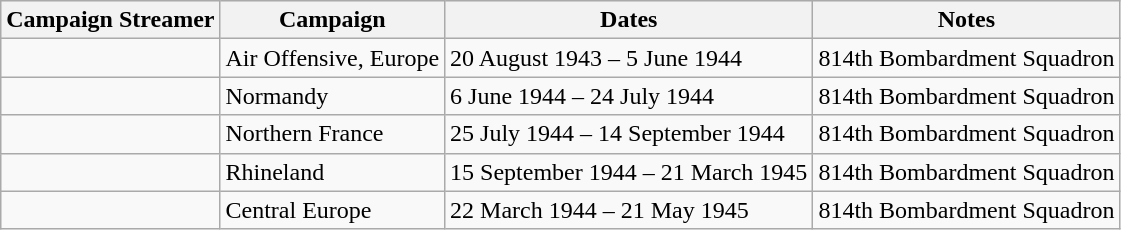<table class="wikitable">
<tr style="background:#efefef;">
<th>Campaign Streamer</th>
<th>Campaign</th>
<th>Dates</th>
<th>Notes</th>
</tr>
<tr>
<td></td>
<td>Air Offensive, Europe</td>
<td>20 August 1943 – 5 June 1944</td>
<td>814th Bombardment Squadron</td>
</tr>
<tr>
<td></td>
<td>Normandy</td>
<td>6 June 1944 – 24 July 1944</td>
<td>814th Bombardment Squadron</td>
</tr>
<tr>
<td></td>
<td>Northern France</td>
<td>25 July 1944 – 14 September 1944</td>
<td>814th Bombardment Squadron</td>
</tr>
<tr>
<td></td>
<td>Rhineland</td>
<td>15 September 1944 – 21 March 1945</td>
<td>814th Bombardment Squadron</td>
</tr>
<tr>
<td></td>
<td>Central Europe</td>
<td>22 March 1944 – 21 May 1945</td>
<td>814th Bombardment Squadron</td>
</tr>
</table>
